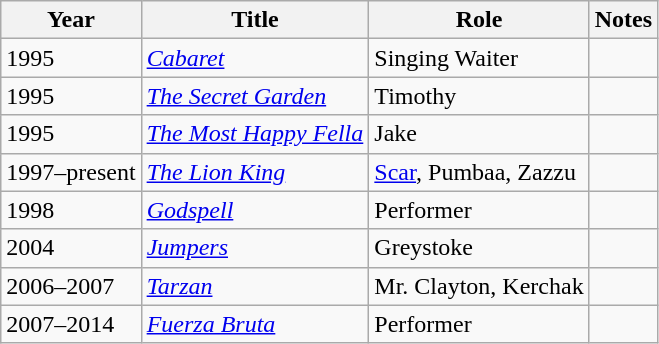<table class="wikitable sortable">
<tr>
<th>Year</th>
<th>Title</th>
<th>Role</th>
<th class="unsortable">Notes</th>
</tr>
<tr>
<td>1995</td>
<td><em><a href='#'>Cabaret</a></em></td>
<td>Singing Waiter</td>
<td></td>
</tr>
<tr>
<td>1995</td>
<td><em><a href='#'>The Secret Garden</a></em></td>
<td>Timothy</td>
<td></td>
</tr>
<tr>
<td>1995</td>
<td><em><a href='#'>The Most Happy Fella</a></em></td>
<td>Jake</td>
<td></td>
</tr>
<tr>
<td>1997–present</td>
<td><em><a href='#'>The Lion King</a></em></td>
<td><a href='#'>Scar</a>, Pumbaa, Zazzu</td>
<td></td>
</tr>
<tr>
<td>1998</td>
<td><em><a href='#'>Godspell</a></em></td>
<td>Performer</td>
<td></td>
</tr>
<tr>
<td>2004</td>
<td><em><a href='#'>Jumpers</a></em></td>
<td>Greystoke</td>
<td></td>
</tr>
<tr>
<td>2006–2007</td>
<td><em><a href='#'>Tarzan</a></em></td>
<td>Mr. Clayton, Kerchak</td>
<td></td>
</tr>
<tr>
<td>2007–2014</td>
<td><em><a href='#'>Fuerza Bruta</a></em></td>
<td>Performer</td>
<td></td>
</tr>
</table>
